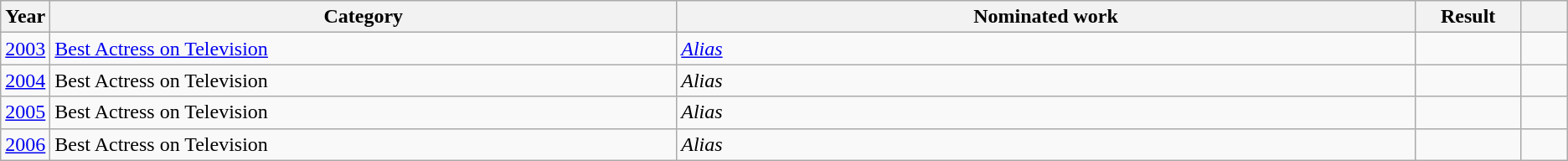<table class="wikitable sortable">
<tr>
<th scope="col" style="width:1em;">Year</th>
<th scope="col" style="width:33em;">Category</th>
<th scope="col" style="width:39em;">Nominated work</th>
<th scope="col" style="width:5em;">Result</th>
<th scope="col" style="width:2em;" class="unsortable"></th>
</tr>
<tr>
<td><a href='#'>2003</a></td>
<td><a href='#'>Best Actress on Television</a></td>
<td><em><a href='#'>Alias</a></em></td>
<td></td>
<td></td>
</tr>
<tr>
<td><a href='#'>2004</a></td>
<td>Best Actress on Television</td>
<td><em>Alias</em></td>
<td></td>
<td></td>
</tr>
<tr>
<td><a href='#'>2005</a></td>
<td>Best Actress on Television</td>
<td><em>Alias</em></td>
<td></td>
<td></td>
</tr>
<tr>
<td><a href='#'>2006</a></td>
<td>Best Actress on Television</td>
<td><em>Alias</em></td>
<td></td>
<td></td>
</tr>
</table>
